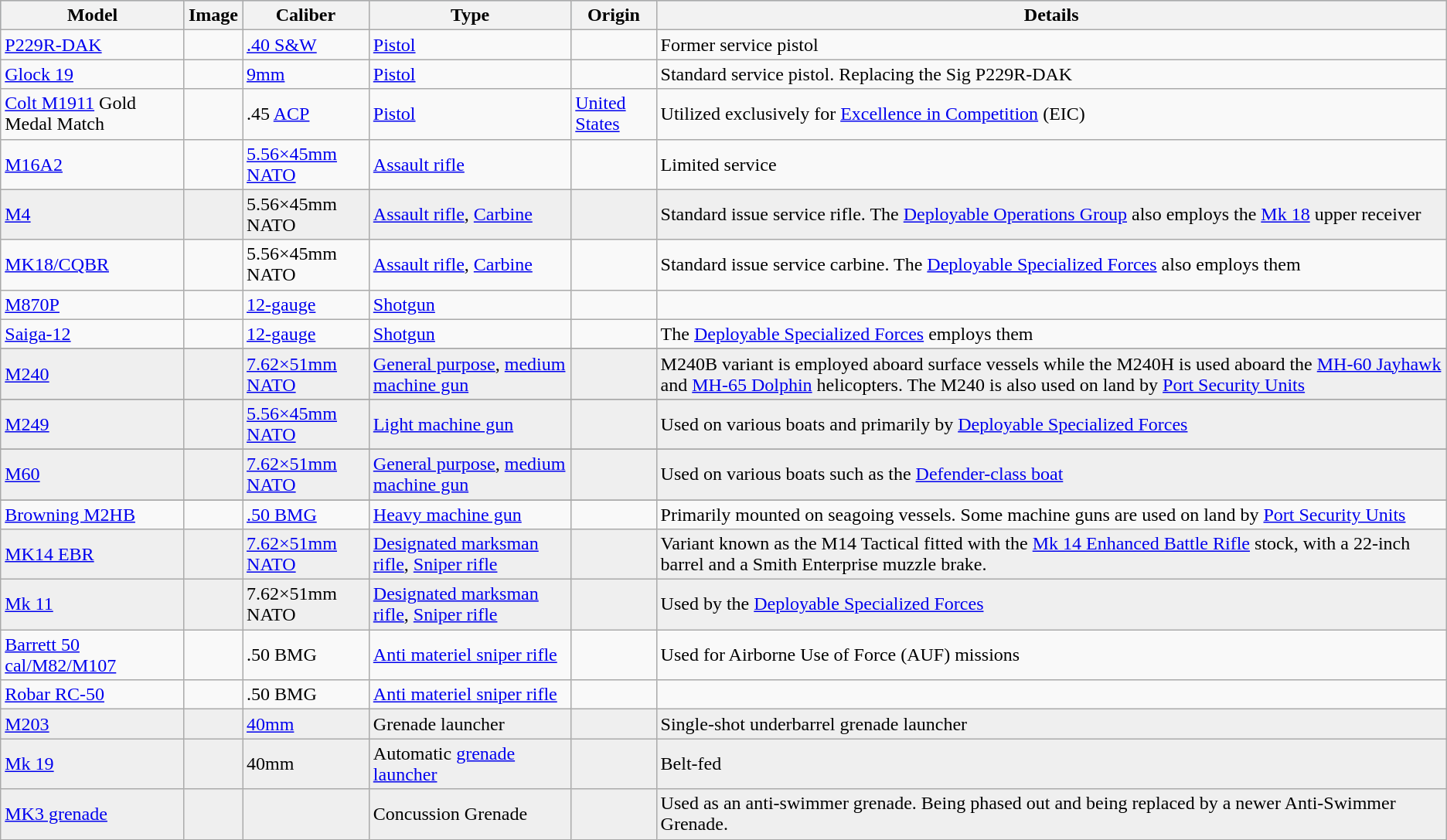<table class="wikitable sticky-header">
<tr style="background:#aabccc;">
<th>Model</th>
<th>Image</th>
<th>Caliber</th>
<th>Type</th>
<th>Origin</th>
<th>Details</th>
</tr>
<tr>
<td><a href='#'>P229R-DAK</a></td>
<td></td>
<td><a href='#'>.40 S&W</a></td>
<td><a href='#'>Pistol</a></td>
<td></td>
<td>Former service pistol</td>
</tr>
<tr>
<td><a href='#'>Glock 19</a></td>
<td></td>
<td><a href='#'>9mm</a></td>
<td><a href='#'>Pistol</a></td>
<td></td>
<td>Standard service pistol. Replacing the Sig P229R-DAK </td>
</tr>
<tr>
<td><a href='#'>Colt M1911</a> Gold Medal Match</td>
<td></td>
<td>.45 <a href='#'>ACP</a></td>
<td><a href='#'>Pistol</a></td>
<td><a href='#'>United States</a></td>
<td>Utilized exclusively for <a href='#'>Excellence in Competition</a> (EIC)</td>
</tr>
<tr>
<td><a href='#'>M16A2</a></td>
<td></td>
<td><a href='#'>5.56×45mm NATO</a></td>
<td><a href='#'>Assault rifle</a></td>
<td></td>
<td>Limited service</td>
</tr>
<tr style="background:#efefef; color:black">
<td><a href='#'>M4</a></td>
<td></td>
<td>5.56×45mm NATO</td>
<td><a href='#'>Assault rifle</a>, <a href='#'>Carbine</a></td>
<td></td>
<td>Standard issue service rifle. The <a href='#'>Deployable Operations Group</a> also employs the <a href='#'>Mk 18</a> upper receiver</td>
</tr>
<tr>
<td><a href='#'>MK18/CQBR</a></td>
<td></td>
<td>5.56×45mm NATO</td>
<td><a href='#'>Assault rifle</a>, <a href='#'>Carbine</a></td>
<td></td>
<td>Standard issue service carbine. The <a href='#'>Deployable Specialized Forces</a> also employs them</td>
</tr>
<tr>
<td><a href='#'>M870P</a></td>
<td></td>
<td><a href='#'>12-gauge</a></td>
<td><a href='#'>Shotgun</a></td>
<td></td>
<td></td>
</tr>
<tr>
<td><a href='#'>Saiga-12</a></td>
<td></td>
<td><a href='#'>12-gauge</a></td>
<td><a href='#'>Shotgun</a></td>
<td></td>
<td>The <a href='#'>Deployable Specialized Forces</a> employs them</td>
</tr>
<tr>
</tr>
<tr style="background:#efefef; color:black">
<td><a href='#'>M240</a></td>
<td></td>
<td><a href='#'>7.62×51mm NATO</a></td>
<td><a href='#'>General purpose</a>, <a href='#'>medium machine gun</a></td>
<td></td>
<td>M240B variant is employed aboard surface vessels while the M240H is used aboard the <a href='#'>MH-60 Jayhawk</a> and <a href='#'>MH-65 Dolphin</a> helicopters. The M240 is also used on land by <a href='#'>Port Security Units</a></td>
</tr>
<tr>
</tr>
<tr style="background:#efefef; color:black">
<td><a href='#'>M249</a></td>
<td></td>
<td><a href='#'>5.56×45mm NATO</a></td>
<td><a href='#'>Light machine gun</a></td>
<td></td>
<td>Used on various boats and primarily by <a href='#'>Deployable Specialized Forces</a></td>
</tr>
<tr>
</tr>
<tr style="background:#efefef; color:black">
<td><a href='#'>M60</a></td>
<td></td>
<td><a href='#'>7.62×51mm NATO</a></td>
<td><a href='#'>General purpose</a>, <a href='#'>medium machine gun</a></td>
<td></td>
<td>Used on various boats such as the <a href='#'>Defender-class boat</a></td>
</tr>
<tr>
</tr>
<tr>
<td><a href='#'>Browning M2HB</a></td>
<td></td>
<td><a href='#'>.50 BMG</a></td>
<td><a href='#'>Heavy machine gun</a></td>
<td></td>
<td>Primarily mounted on seagoing vessels. Some machine guns are used on land by <a href='#'>Port Security Units</a></td>
</tr>
<tr style="background:#efefef; color:black">
<td><a href='#'>MK14 EBR</a></td>
<td></td>
<td><a href='#'>7.62×51mm NATO</a></td>
<td><a href='#'>Designated marksman rifle</a>, <a href='#'>Sniper rifle</a></td>
<td></td>
<td>Variant known as the M14 Tactical fitted with the <a href='#'>Mk 14 Enhanced Battle Rifle</a> stock, with a 22-inch barrel and a Smith Enterprise muzzle brake.</td>
</tr>
<tr style="background:#efefef; color:black">
<td><a href='#'>Mk 11</a></td>
<td></td>
<td>7.62×51mm NATO</td>
<td><a href='#'>Designated marksman rifle</a>, <a href='#'>Sniper rifle</a></td>
<td></td>
<td>Used by the <a href='#'>Deployable Specialized Forces</a></td>
</tr>
<tr>
<td><a href='#'>Barrett 50 cal/M82/M107</a></td>
<td></td>
<td>.50 BMG</td>
<td><a href='#'>Anti materiel sniper rifle</a></td>
<td></td>
<td>Used for Airborne Use of Force (AUF) missions</td>
</tr>
<tr>
<td><a href='#'>Robar RC-50</a></td>
<td></td>
<td>.50 BMG</td>
<td><a href='#'>Anti materiel sniper rifle</a></td>
<td></td>
<td></td>
</tr>
<tr style="background:#efefef; color:black">
<td><a href='#'>M203</a></td>
<td></td>
<td><a href='#'>40mm</a></td>
<td>Grenade launcher</td>
<td></td>
<td>Single-shot underbarrel grenade launcher</td>
</tr>
<tr style="background:#efefef; color:black">
<td><a href='#'>Mk 19</a></td>
<td></td>
<td>40mm</td>
<td>Automatic <a href='#'>grenade launcher</a></td>
<td></td>
<td>Belt-fed</td>
</tr>
<tr style="background:#efefef; color:black">
<td><a href='#'>MK3 grenade</a></td>
<td></td>
<td></td>
<td>Concussion Grenade</td>
<td></td>
<td>Used as an anti-swimmer grenade. Being phased out and being replaced by a newer Anti-Swimmer Grenade.</td>
</tr>
</table>
